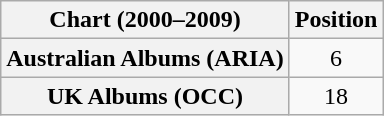<table class="wikitable plainrowheaders" style="text-align:center">
<tr>
<th scope="col">Chart (2000–2009)</th>
<th scope="col">Position</th>
</tr>
<tr>
<th scope="row">Australian Albums (ARIA)</th>
<td align="center">6</td>
</tr>
<tr>
<th scope="row">UK Albums (OCC)</th>
<td align="center">18</td>
</tr>
</table>
